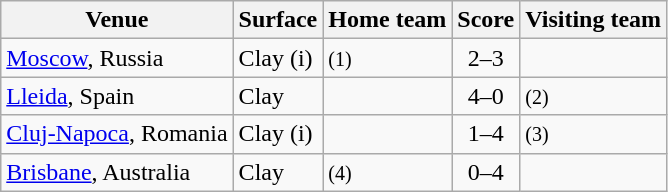<table class=wikitable style="border:1px solid #AAAAAA;">
<tr>
<th>Venue</th>
<th>Surface</th>
<th>Home team</th>
<th>Score</th>
<th>Visiting team</th>
</tr>
<tr>
<td><a href='#'>Moscow</a>, Russia</td>
<td>Clay (i)</td>
<td> <small> (1) </small></td>
<td align=center>2–3</td>
<td><strong></strong></td>
</tr>
<tr>
<td><a href='#'>Lleida</a>, Spain</td>
<td>Clay</td>
<td><strong></strong></td>
<td align=center>4–0</td>
<td> <small> (2) </small></td>
</tr>
<tr>
<td><a href='#'>Cluj-Napoca</a>, Romania</td>
<td>Clay (i)</td>
<td></td>
<td align=center>1–4</td>
<td><strong></strong> <small> (3) </small></td>
</tr>
<tr>
<td><a href='#'>Brisbane</a>, Australia</td>
<td>Clay</td>
<td> <small> (4) </small></td>
<td align=center>0–4</td>
<td><strong></strong></td>
</tr>
</table>
